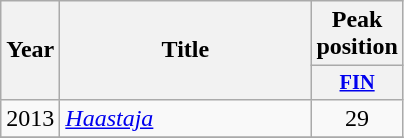<table class="wikitable">
<tr>
<th align="center" rowspan="2" width="10">Year</th>
<th align="center" rowspan="2" width="160">Title</th>
<th align="center" colspan="1" width="20">Peak position</th>
</tr>
<tr>
<th style="width;font-size:85%"><a href='#'>FIN</a> <br></th>
</tr>
<tr>
<td>2013</td>
<td><em><a href='#'>Haastaja</a></em></td>
<td style="text-align:center;">29</td>
</tr>
<tr>
</tr>
</table>
